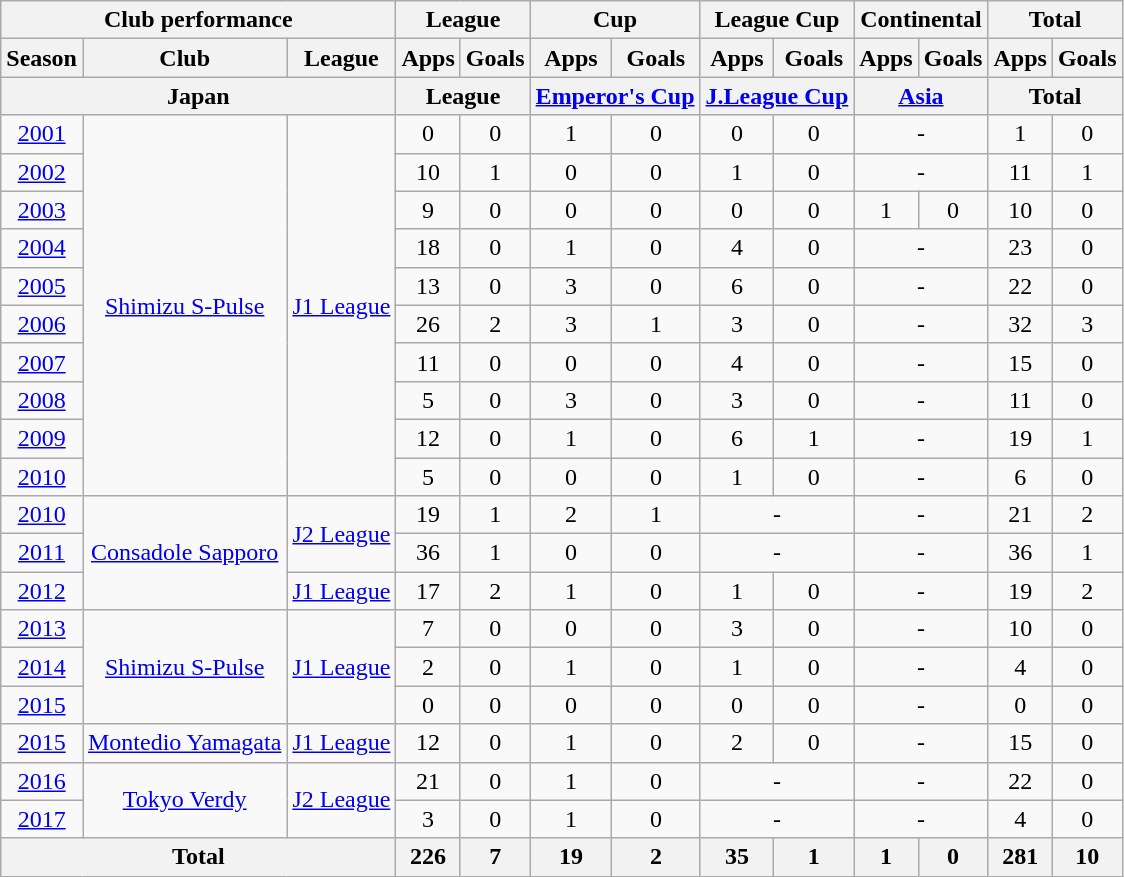<table class="wikitable" style="text-align:center;">
<tr>
<th colspan=3>Club performance</th>
<th colspan=2>League</th>
<th colspan=2>Cup</th>
<th colspan=2>League Cup</th>
<th colspan=2>Continental</th>
<th colspan=2>Total</th>
</tr>
<tr>
<th>Season</th>
<th>Club</th>
<th>League</th>
<th>Apps</th>
<th>Goals</th>
<th>Apps</th>
<th>Goals</th>
<th>Apps</th>
<th>Goals</th>
<th>Apps</th>
<th>Goals</th>
<th>Apps</th>
<th>Goals</th>
</tr>
<tr>
<th colspan=3>Japan</th>
<th colspan=2>League</th>
<th colspan=2><a href='#'>Emperor's Cup</a></th>
<th colspan=2><a href='#'>J.League Cup</a></th>
<th colspan=2><a href='#'>Asia</a></th>
<th colspan=2>Total</th>
</tr>
<tr>
<td><a href='#'>2001</a></td>
<td rowspan="10"><a href='#'>Shimizu S-Pulse</a></td>
<td rowspan="10"><a href='#'>J1 League</a></td>
<td>0</td>
<td>0</td>
<td>1</td>
<td>0</td>
<td>0</td>
<td>0</td>
<td colspan="2">-</td>
<td>1</td>
<td>0</td>
</tr>
<tr>
<td><a href='#'>2002</a></td>
<td>10</td>
<td>1</td>
<td>0</td>
<td>0</td>
<td>1</td>
<td>0</td>
<td colspan="2">-</td>
<td>11</td>
<td>1</td>
</tr>
<tr>
<td><a href='#'>2003</a></td>
<td>9</td>
<td>0</td>
<td>0</td>
<td>0</td>
<td>0</td>
<td>0</td>
<td>1</td>
<td>0</td>
<td>10</td>
<td>0</td>
</tr>
<tr>
<td><a href='#'>2004</a></td>
<td>18</td>
<td>0</td>
<td>1</td>
<td>0</td>
<td>4</td>
<td>0</td>
<td colspan="2">-</td>
<td>23</td>
<td>0</td>
</tr>
<tr>
<td><a href='#'>2005</a></td>
<td>13</td>
<td>0</td>
<td>3</td>
<td>0</td>
<td>6</td>
<td>0</td>
<td colspan="2">-</td>
<td>22</td>
<td>0</td>
</tr>
<tr>
<td><a href='#'>2006</a></td>
<td>26</td>
<td>2</td>
<td>3</td>
<td>1</td>
<td>3</td>
<td>0</td>
<td colspan="2">-</td>
<td>32</td>
<td>3</td>
</tr>
<tr>
<td><a href='#'>2007</a></td>
<td>11</td>
<td>0</td>
<td>0</td>
<td>0</td>
<td>4</td>
<td>0</td>
<td colspan="2">-</td>
<td>15</td>
<td>0</td>
</tr>
<tr>
<td><a href='#'>2008</a></td>
<td>5</td>
<td>0</td>
<td>3</td>
<td>0</td>
<td>3</td>
<td>0</td>
<td colspan="2">-</td>
<td>11</td>
<td>0</td>
</tr>
<tr>
<td><a href='#'>2009</a></td>
<td>12</td>
<td>0</td>
<td>1</td>
<td>0</td>
<td>6</td>
<td>1</td>
<td colspan="2">-</td>
<td>19</td>
<td>1</td>
</tr>
<tr>
<td><a href='#'>2010</a></td>
<td>5</td>
<td>0</td>
<td>0</td>
<td>0</td>
<td>1</td>
<td>0</td>
<td colspan="2">-</td>
<td>6</td>
<td>0</td>
</tr>
<tr>
<td><a href='#'>2010</a></td>
<td rowspan="3"><a href='#'>Consadole Sapporo</a></td>
<td rowspan="2"><a href='#'>J2 League</a></td>
<td>19</td>
<td>1</td>
<td>2</td>
<td>1</td>
<td colspan="2">-</td>
<td colspan="2">-</td>
<td>21</td>
<td>2</td>
</tr>
<tr>
<td><a href='#'>2011</a></td>
<td>36</td>
<td>1</td>
<td>0</td>
<td>0</td>
<td colspan="2">-</td>
<td colspan="2">-</td>
<td>36</td>
<td>1</td>
</tr>
<tr>
<td><a href='#'>2012</a></td>
<td><a href='#'>J1 League</a></td>
<td>17</td>
<td>2</td>
<td>1</td>
<td>0</td>
<td>1</td>
<td>0</td>
<td colspan="2">-</td>
<td>19</td>
<td>2</td>
</tr>
<tr>
<td><a href='#'>2013</a></td>
<td rowspan="3"><a href='#'>Shimizu S-Pulse</a></td>
<td rowspan="3"><a href='#'>J1 League</a></td>
<td>7</td>
<td>0</td>
<td>0</td>
<td>0</td>
<td>3</td>
<td>0</td>
<td colspan="2">-</td>
<td>10</td>
<td>0</td>
</tr>
<tr>
<td><a href='#'>2014</a></td>
<td>2</td>
<td>0</td>
<td>1</td>
<td>0</td>
<td>1</td>
<td>0</td>
<td colspan="2">-</td>
<td>4</td>
<td>0</td>
</tr>
<tr>
<td><a href='#'>2015</a></td>
<td>0</td>
<td>0</td>
<td>0</td>
<td>0</td>
<td>0</td>
<td>0</td>
<td colspan="2">-</td>
<td>0</td>
<td>0</td>
</tr>
<tr>
<td><a href='#'>2015</a></td>
<td><a href='#'>Montedio Yamagata</a></td>
<td><a href='#'>J1 League</a></td>
<td>12</td>
<td>0</td>
<td>1</td>
<td>0</td>
<td>2</td>
<td>0</td>
<td colspan="2">-</td>
<td>15</td>
<td>0</td>
</tr>
<tr>
<td><a href='#'>2016</a></td>
<td rowspan="2"><a href='#'>Tokyo Verdy</a></td>
<td rowspan="2"><a href='#'>J2 League</a></td>
<td>21</td>
<td>0</td>
<td>1</td>
<td>0</td>
<td colspan="2">-</td>
<td colspan="2">-</td>
<td>22</td>
<td>0</td>
</tr>
<tr>
<td><a href='#'>2017</a></td>
<td>3</td>
<td>0</td>
<td>1</td>
<td>0</td>
<td colspan="2">-</td>
<td colspan="2">-</td>
<td>4</td>
<td>0</td>
</tr>
<tr>
<th colspan=3>Total</th>
<th>226</th>
<th>7</th>
<th>19</th>
<th>2</th>
<th>35</th>
<th>1</th>
<th>1</th>
<th>0</th>
<th>281</th>
<th>10</th>
</tr>
</table>
